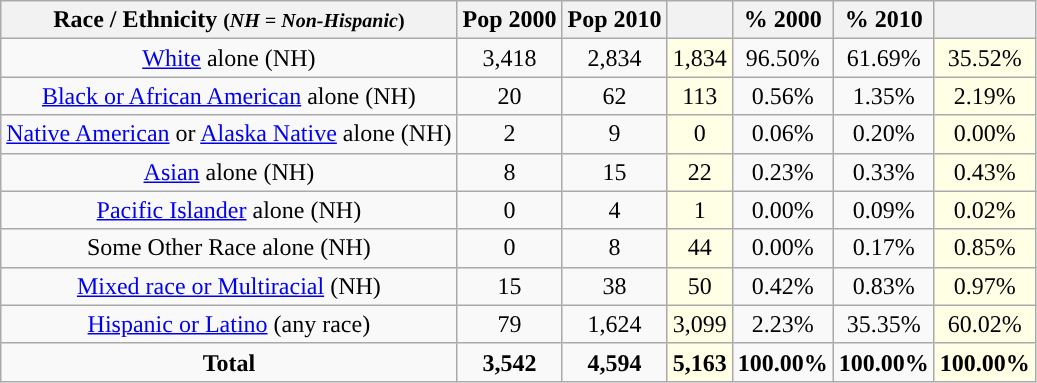<table class="wikitable" style="text-align:center;">
<tr>
<th>Race / Ethnicity <small>(<em>NH = Non-Hispanic</em>)</small></th>
<th>Pop 2000</th>
<th>Pop 2010</th>
<th></th>
<th>% 2000</th>
<th>% 2010</th>
<th></th>
</tr>
<tr>
<td><a href='#'>White</a> alone (NH)</td>
<td>3,418</td>
<td>2,834</td>
<td style='background: #ffffe6;'>1,834</td>
<td>96.50%</td>
<td>61.69%</td>
<td style='background: #ffffe6;'>35.52%</td>
</tr>
<tr>
<td><a href='#'>Black or African American</a> alone (NH)</td>
<td>20</td>
<td>62</td>
<td style='background: #ffffe6;'>113</td>
<td>0.56%</td>
<td>1.35%</td>
<td style='background: #ffffe6;'>2.19%</td>
</tr>
<tr>
<td><a href='#'>Native American</a> or <a href='#'>Alaska Native</a> alone (NH)</td>
<td>2</td>
<td>9</td>
<td style='background: #ffffe6;'>0</td>
<td>0.06%</td>
<td>0.20%</td>
<td style='background: #ffffe6;'>0.00%</td>
</tr>
<tr>
<td><a href='#'>Asian</a> alone (NH)</td>
<td>8</td>
<td>15</td>
<td style='background: #ffffe6;'>22</td>
<td>0.23%</td>
<td>0.33%</td>
<td style='background: #ffffe6;'>0.43%</td>
</tr>
<tr>
<td><a href='#'>Pacific Islander</a> alone (NH)</td>
<td>0</td>
<td>4</td>
<td style='background: #ffffe6;'>1</td>
<td>0.00%</td>
<td>0.09%</td>
<td style='background: #ffffe6;'>0.02%</td>
</tr>
<tr>
<td>Some Other Race alone (NH)</td>
<td>0</td>
<td>8</td>
<td style='background: #ffffe6;'>44</td>
<td>0.00%</td>
<td>0.17%</td>
<td style='background: #ffffe6;'>0.85%</td>
</tr>
<tr>
<td><a href='#'>Mixed race or Multiracial</a> (NH)</td>
<td>15</td>
<td>38</td>
<td style='background: #ffffe6;'>50</td>
<td>0.42%</td>
<td>0.83%</td>
<td style='background: #ffffe6;'>0.97%</td>
</tr>
<tr>
<td><a href='#'>Hispanic or Latino</a> (any race)</td>
<td>79</td>
<td>1,624</td>
<td style='background: #ffffe6;'>3,099</td>
<td>2.23%</td>
<td>35.35%</td>
<td style='background: #ffffe6;'>60.02%</td>
</tr>
<tr>
<td><strong>Total</strong></td>
<td><strong>3,542</strong></td>
<td><strong>4,594</strong></td>
<td style='background: #ffffe6;'><strong>5,163</strong></td>
<td><strong>100.00%</strong></td>
<td><strong>100.00%</strong></td>
<td style='background: #ffffe6;'><strong>100.00%</strong></td>
</tr>
</table>
